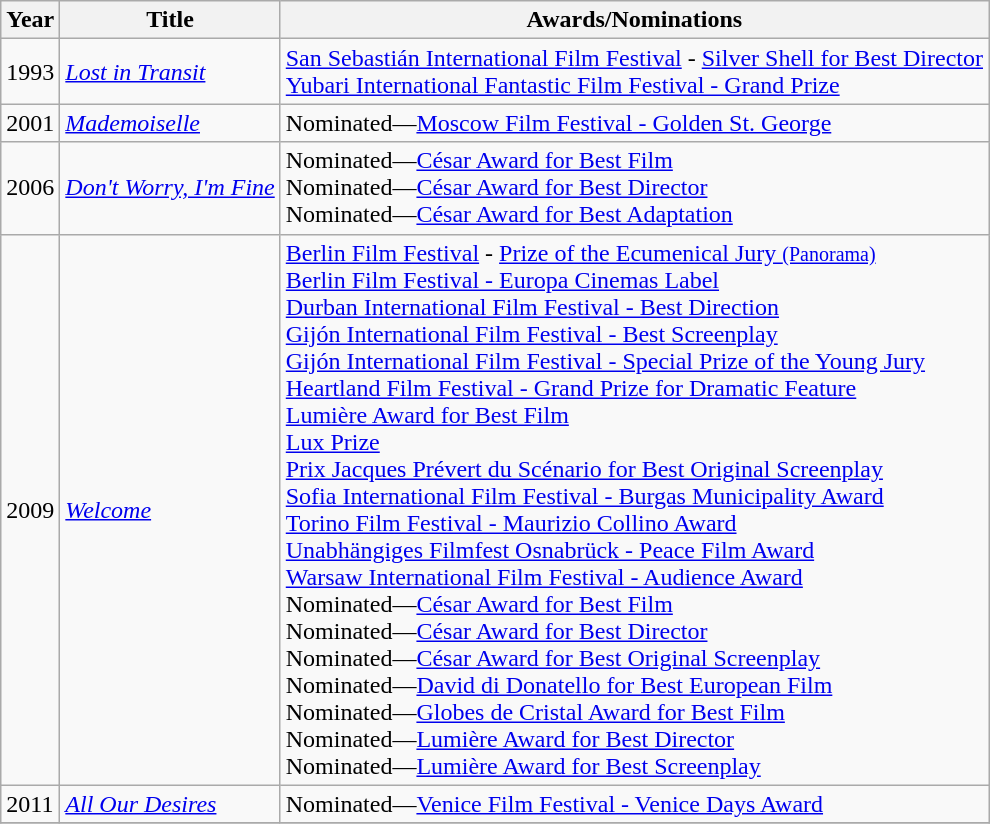<table class="wikitable">
<tr>
<th>Year</th>
<th>Title</th>
<th>Awards/Nominations</th>
</tr>
<tr>
<td>1993</td>
<td><em><a href='#'>Lost in Transit</a></em></td>
<td><a href='#'>San Sebastián International Film Festival</a> - <a href='#'>Silver Shell for Best Director</a><br><a href='#'>Yubari International Fantastic Film Festival - Grand Prize</a></td>
</tr>
<tr>
<td>2001</td>
<td><em><a href='#'>Mademoiselle</a></em></td>
<td>Nominated—<a href='#'>Moscow Film Festival - Golden St. George</a></td>
</tr>
<tr>
<td>2006</td>
<td><em><a href='#'>Don't Worry, I'm Fine</a></em></td>
<td>Nominated—<a href='#'>César Award for Best Film</a><br>Nominated—<a href='#'>César Award for Best Director</a><br>Nominated—<a href='#'>César Award for Best Adaptation</a></td>
</tr>
<tr>
<td>2009</td>
<td><em><a href='#'>Welcome</a></em></td>
<td><a href='#'>Berlin Film Festival</a> - <a href='#'>Prize of the Ecumenical Jury <small>(Panorama)</small></a><br><a href='#'>Berlin Film Festival - Europa Cinemas Label</a><br><a href='#'>Durban International Film Festival - Best Direction</a><br><a href='#'>Gijón International Film Festival - Best Screenplay</a><br><a href='#'>Gijón International Film Festival - Special Prize of the Young Jury</a><br><a href='#'>Heartland Film Festival - Grand Prize for Dramatic Feature</a><br><a href='#'>Lumière Award for Best Film</a><br><a href='#'>Lux Prize</a><br><a href='#'>Prix Jacques Prévert du Scénario for Best Original Screenplay</a><br><a href='#'>Sofia International Film Festival - Burgas Municipality Award</a><br><a href='#'>Torino Film Festival - Maurizio Collino Award</a><br><a href='#'>Unabhängiges Filmfest Osnabrück - Peace Film Award</a><br><a href='#'>Warsaw International Film Festival - Audience Award</a><br>Nominated—<a href='#'>César Award for Best Film</a><br>Nominated—<a href='#'>César Award for Best Director</a><br>Nominated—<a href='#'>César Award for Best Original Screenplay</a><br>Nominated—<a href='#'>David di Donatello for Best European Film</a><br>Nominated—<a href='#'>Globes de Cristal Award for Best Film</a><br>Nominated—<a href='#'>Lumière Award for Best Director</a><br>Nominated—<a href='#'>Lumière Award for Best Screenplay</a></td>
</tr>
<tr>
<td>2011</td>
<td><em><a href='#'>All Our Desires</a></em></td>
<td>Nominated—<a href='#'>Venice Film Festival - Venice Days Award</a></td>
</tr>
<tr>
</tr>
</table>
